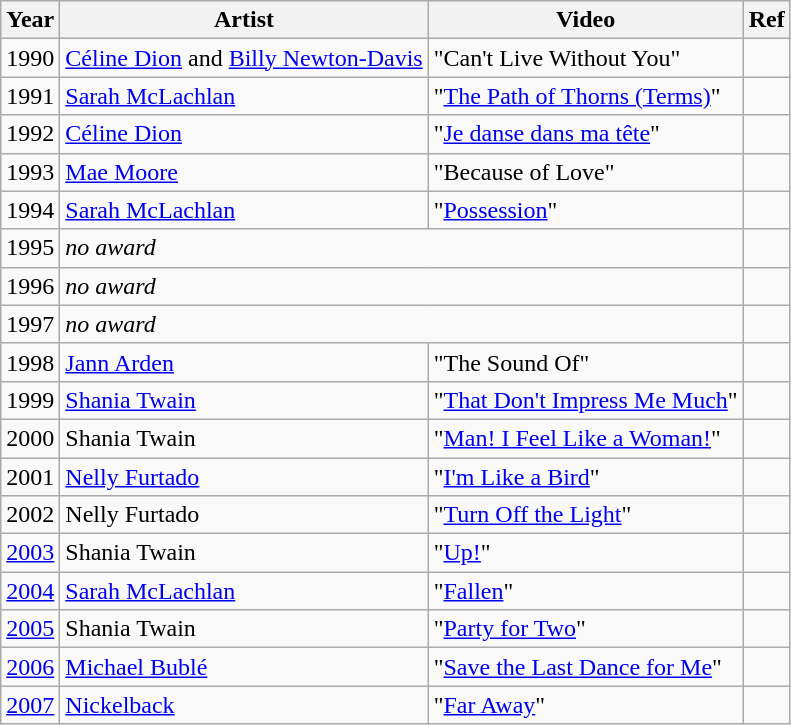<table class="wikitable">
<tr>
<th>Year</th>
<th>Artist</th>
<th>Video</th>
<th>Ref</th>
</tr>
<tr>
<td>1990</td>
<td><a href='#'>Céline Dion</a> and <a href='#'>Billy Newton-Davis</a></td>
<td>"Can't Live Without You"</td>
<td></td>
</tr>
<tr>
<td>1991</td>
<td><a href='#'>Sarah McLachlan</a></td>
<td>"<a href='#'>The Path of Thorns (Terms)</a>"</td>
<td></td>
</tr>
<tr>
<td>1992</td>
<td><a href='#'>Céline Dion</a></td>
<td>"<a href='#'>Je danse dans ma tête</a>"</td>
<td></td>
</tr>
<tr>
<td>1993</td>
<td><a href='#'>Mae Moore</a></td>
<td>"Because of Love"</td>
<td></td>
</tr>
<tr>
<td>1994</td>
<td><a href='#'>Sarah McLachlan</a></td>
<td>"<a href='#'>Possession</a>"</td>
<td></td>
</tr>
<tr>
<td>1995</td>
<td colspan=2><em>no award</em></td>
<td></td>
</tr>
<tr>
<td>1996</td>
<td colspan=2><em>no award</em></td>
<td></td>
</tr>
<tr>
<td>1997</td>
<td colspan=2><em>no award</em></td>
<td></td>
</tr>
<tr>
<td>1998</td>
<td><a href='#'>Jann Arden</a></td>
<td>"The Sound Of"</td>
<td></td>
</tr>
<tr>
<td>1999</td>
<td><a href='#'>Shania Twain</a></td>
<td>"<a href='#'>That Don't Impress Me Much</a>"</td>
<td></td>
</tr>
<tr>
<td>2000</td>
<td>Shania Twain</td>
<td>"<a href='#'>Man! I Feel Like a Woman!</a>"</td>
<td></td>
</tr>
<tr>
<td>2001</td>
<td><a href='#'>Nelly Furtado</a></td>
<td>"<a href='#'>I'm Like a Bird</a>"</td>
<td></td>
</tr>
<tr>
<td>2002</td>
<td>Nelly Furtado</td>
<td>"<a href='#'>Turn Off the Light</a>"</td>
<td></td>
</tr>
<tr>
<td><a href='#'>2003</a></td>
<td>Shania Twain</td>
<td>"<a href='#'>Up!</a>"</td>
<td></td>
</tr>
<tr>
<td><a href='#'>2004</a></td>
<td><a href='#'>Sarah McLachlan</a></td>
<td>"<a href='#'>Fallen</a>"</td>
<td></td>
</tr>
<tr>
<td><a href='#'>2005</a></td>
<td>Shania Twain</td>
<td>"<a href='#'>Party for Two</a>"</td>
<td></td>
</tr>
<tr>
<td><a href='#'>2006</a></td>
<td><a href='#'>Michael Bublé</a></td>
<td>"<a href='#'>Save the Last Dance for Me</a>"</td>
<td></td>
</tr>
<tr>
<td><a href='#'>2007</a></td>
<td><a href='#'>Nickelback</a></td>
<td>"<a href='#'>Far Away</a>"</td>
<td></td>
</tr>
</table>
